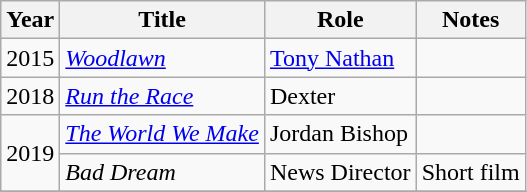<table class="wikitable sortable">
<tr>
<th>Year</th>
<th>Title</th>
<th>Role</th>
<th class="unsortable">Notes</th>
</tr>
<tr>
<td>2015</td>
<td><em><a href='#'>Woodlawn</a></em></td>
<td><a href='#'>Tony Nathan</a></td>
<td></td>
</tr>
<tr>
<td>2018</td>
<td><em><a href='#'>Run the Race</a></em></td>
<td>Dexter</td>
<td></td>
</tr>
<tr>
<td rowspan="2">2019</td>
<td><em><a href='#'>The World We Make</a></em></td>
<td>Jordan Bishop</td>
<td></td>
</tr>
<tr>
<td><em>Bad Dream</em></td>
<td>News Director</td>
<td>Short film</td>
</tr>
<tr>
</tr>
</table>
